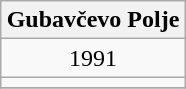<table class="wikitable" style="margin: 0.5em auto; text-align: center;">
<tr>
<th colspan="1">Gubavčevo Polje</th>
</tr>
<tr>
<td>1991</td>
</tr>
<tr>
<td></td>
</tr>
<tr>
</tr>
</table>
